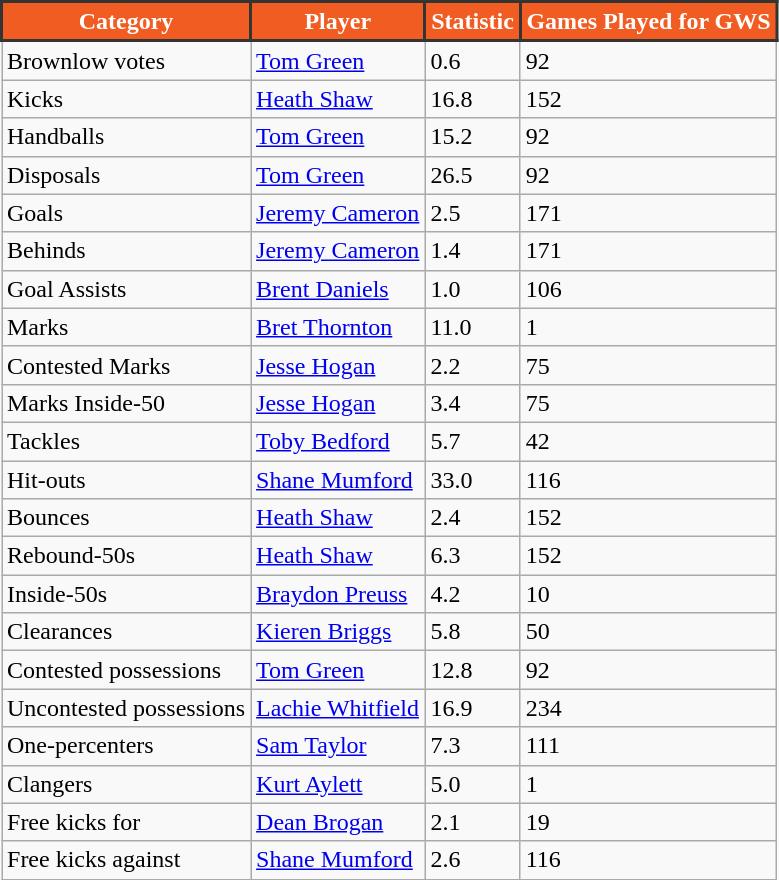<table class="wikitable">
<tr>
<th style="background:#F15C22; color:#ffffff; border:2px solid #343433;">Category</th>
<th style="background:#F15C22; color:#ffffff; border:2px solid #343433;">Player</th>
<th style="background:#F15C22; color:#ffffff; border:2px solid #343433;">Statistic</th>
<th style="background:#F15C22; color:#ffffff; border:2px solid #343433;">Games Played for GWS</th>
</tr>
<tr>
<td>Brownlow votes</td>
<td><a href='#'>Tom Green</a></td>
<td>0.6</td>
<td>92</td>
</tr>
<tr>
<td>Kicks</td>
<td><a href='#'>Heath Shaw</a></td>
<td>16.8</td>
<td>152</td>
</tr>
<tr>
<td>Handballs</td>
<td><a href='#'>Tom Green</a></td>
<td>15.2</td>
<td>92</td>
</tr>
<tr>
<td>Disposals</td>
<td><a href='#'>Tom Green</a></td>
<td>26.5</td>
<td>92</td>
</tr>
<tr>
<td>Goals</td>
<td><a href='#'>Jeremy Cameron</a></td>
<td>2.5</td>
<td>171</td>
</tr>
<tr>
<td>Behinds</td>
<td><a href='#'>Jeremy Cameron</a></td>
<td>1.4</td>
<td>171</td>
</tr>
<tr>
<td>Goal Assists</td>
<td><a href='#'>Brent Daniels</a></td>
<td>1.0</td>
<td>106</td>
</tr>
<tr>
<td>Marks</td>
<td><a href='#'>Bret Thornton</a></td>
<td>11.0</td>
<td>1</td>
</tr>
<tr>
<td>Contested Marks</td>
<td><a href='#'>Jesse Hogan</a></td>
<td>2.2</td>
<td>75</td>
</tr>
<tr>
<td>Marks Inside-50</td>
<td><a href='#'>Jesse Hogan</a></td>
<td>3.4</td>
<td>75</td>
</tr>
<tr>
<td>Tackles</td>
<td><a href='#'>Toby Bedford</a></td>
<td>5.7</td>
<td>42</td>
</tr>
<tr>
<td>Hit-outs</td>
<td><a href='#'>Shane Mumford</a></td>
<td>33.0</td>
<td>116</td>
</tr>
<tr>
<td>Bounces</td>
<td><a href='#'>Heath Shaw</a></td>
<td>2.4</td>
<td>152</td>
</tr>
<tr>
<td>Rebound-50s</td>
<td><a href='#'>Heath Shaw</a></td>
<td>6.3</td>
<td>152</td>
</tr>
<tr>
<td>Inside-50s</td>
<td><a href='#'>Braydon Preuss</a></td>
<td>4.2</td>
<td>10</td>
</tr>
<tr>
<td>Clearances</td>
<td><a href='#'>Kieren Briggs</a></td>
<td>5.8</td>
<td>50</td>
</tr>
<tr>
<td>Contested possessions</td>
<td><a href='#'>Tom Green</a></td>
<td>12.8</td>
<td>92</td>
</tr>
<tr>
<td>Uncontested possessions</td>
<td><a href='#'>Lachie Whitfield</a></td>
<td>16.9</td>
<td>234</td>
</tr>
<tr>
<td>One-percenters</td>
<td><a href='#'>Sam Taylor</a></td>
<td>7.3</td>
<td>111</td>
</tr>
<tr>
<td>Clangers</td>
<td><a href='#'>Kurt Aylett</a></td>
<td>5.0</td>
<td>1</td>
</tr>
<tr>
<td>Free kicks for</td>
<td><a href='#'>Dean Brogan</a></td>
<td>2.1</td>
<td>19</td>
</tr>
<tr>
<td>Free kicks against</td>
<td><a href='#'>Shane Mumford</a></td>
<td>2.6</td>
<td>116</td>
</tr>
<tr>
</tr>
</table>
